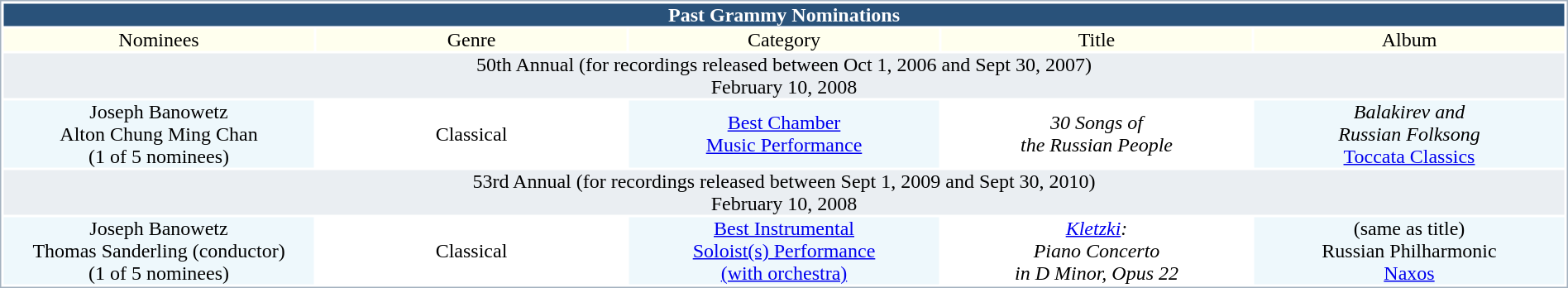<table width="100%" border="0" cellpadding="0" style="border:1px solid #A3B1BF; color: black; background-color: white;">
<tr valign="bottom" style="text-align:center">
<td colspan="5" style="color: white; background:#29527A;"><strong>Past Grammy Nominations</strong></td>
</tr>
<tr valign="bottom" style="text-align:center">
<td width="20%"; style="background-color:#ffffee">Nominees</td>
<td width="20%"; style="background-color:#ffffee">Genre</td>
<td width="20%"; style="background-color:#ffffee">Category</td>
<td width="20%"; style="background-color:#ffffee">Title</td>
<td width="20%"; style="background-color:#ffffee">Album</td>
</tr>
<tr valign="bottom" style="text-align:center">
<td colspan="5" style="background:#EAEEF2;">50th Annual (for recordings released between Oct 1, 2006 and Sept 30, 2007)<br>February 10, 2008</td>
</tr>
<tr valign="center" style="text-align:center">
<td width="20%"; style="background-color:#EEF8FC">Joseph Banowetz<br>Alton Chung Ming Chan<br>(1 of 5 nominees)</td>
<td width="20%"; style="background-color:white">Classical</td>
<td width="20%"; style="background-color:#EEF8FC"><a href='#'>Best Chamber</a><br><a href='#'>Music Performance</a></td>
<td width="20%"; style="background-color:White"><em>30 Songs of<br>the Russian People</em></td>
<td width="20%"; style="background-color:#EEF8FC"><em>Balakirev and<br>Russian Folksong</em><br><a href='#'>Toccata Classics</a></td>
</tr>
<tr valign="bottom" style="text-align:center">
<td colspan="5" style="background:#EAEEF2;">53rd Annual (for recordings released between Sept 1, 2009 and Sept 30, 2010)<br>February 10, 2008</td>
</tr>
<tr valign="center" style="text-align:center">
<td width="20%"; style="background-color:#EEF8FC">Joseph Banowetz<br>Thomas Sanderling (conductor)<br>(1 of 5 nominees)</td>
<td width="20%"; style="background-color:white">Classical</td>
<td width="20%"; style="background-color:#EEF8FC"><a href='#'>Best Instrumental</a><br><a href='#'>Soloist(s) Performance</a><br><a href='#'>(with orchestra)</a></td>
<td width="20%"; style="background-color:White"><em><a href='#'>Kletzki</a>:<br>Piano Concerto<br>in D Minor, Opus 22</em></td>
<td width="20%"; style="background-color:#EEF8FC">(same as title)<br>Russian Philharmonic<br><a href='#'>Naxos</a></td>
</tr>
</table>
